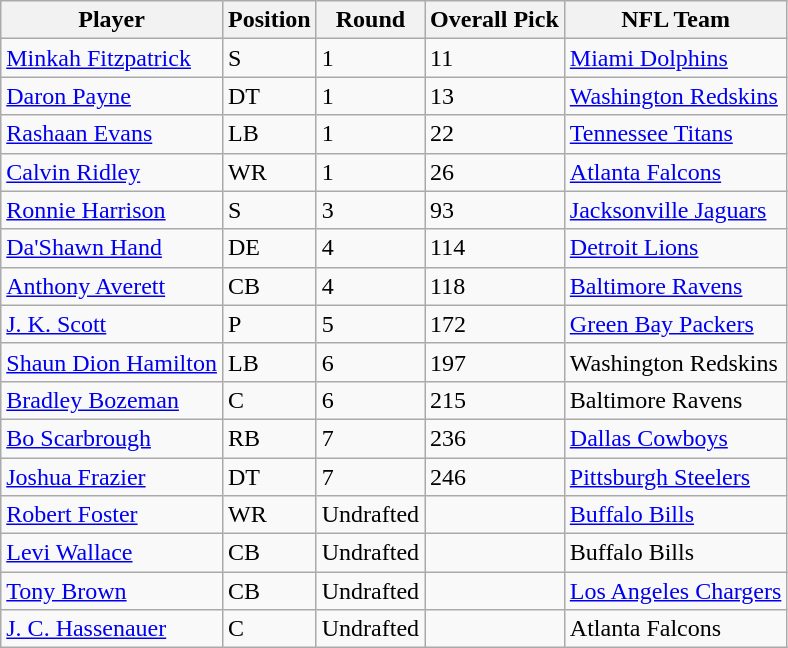<table class="wikitable">
<tr>
<th style=>Player</th>
<th style=>Position</th>
<th style=>Round</th>
<th style=>Overall Pick</th>
<th style=>NFL Team</th>
</tr>
<tr>
<td><a href='#'>Minkah Fitzpatrick</a></td>
<td>S</td>
<td>1</td>
<td>11</td>
<td><a href='#'>Miami Dolphins</a></td>
</tr>
<tr>
<td><a href='#'>Daron Payne</a></td>
<td>DT</td>
<td>1</td>
<td>13</td>
<td><a href='#'>Washington Redskins</a></td>
</tr>
<tr>
<td><a href='#'>Rashaan Evans</a></td>
<td>LB</td>
<td>1</td>
<td>22</td>
<td><a href='#'>Tennessee Titans</a></td>
</tr>
<tr>
<td><a href='#'>Calvin Ridley</a></td>
<td>WR</td>
<td>1</td>
<td>26</td>
<td><a href='#'>Atlanta Falcons</a></td>
</tr>
<tr>
<td><a href='#'>Ronnie Harrison</a></td>
<td>S</td>
<td>3</td>
<td>93</td>
<td><a href='#'>Jacksonville Jaguars</a></td>
</tr>
<tr>
<td><a href='#'>Da'Shawn Hand</a></td>
<td>DE</td>
<td>4</td>
<td>114</td>
<td><a href='#'>Detroit Lions</a></td>
</tr>
<tr>
<td><a href='#'>Anthony Averett</a></td>
<td>CB</td>
<td>4</td>
<td>118</td>
<td><a href='#'>Baltimore Ravens</a></td>
</tr>
<tr>
<td><a href='#'>J. K. Scott</a></td>
<td>P</td>
<td>5</td>
<td>172</td>
<td><a href='#'>Green Bay Packers</a></td>
</tr>
<tr>
<td><a href='#'>Shaun Dion Hamilton</a></td>
<td>LB</td>
<td>6</td>
<td>197</td>
<td>Washington Redskins</td>
</tr>
<tr>
<td><a href='#'>Bradley Bozeman</a></td>
<td>C</td>
<td>6</td>
<td>215</td>
<td>Baltimore Ravens</td>
</tr>
<tr>
<td><a href='#'>Bo Scarbrough</a></td>
<td>RB</td>
<td>7</td>
<td>236</td>
<td><a href='#'>Dallas Cowboys</a></td>
</tr>
<tr>
<td><a href='#'>Joshua Frazier</a></td>
<td>DT</td>
<td>7</td>
<td>246</td>
<td><a href='#'>Pittsburgh Steelers</a></td>
</tr>
<tr>
<td><a href='#'>Robert Foster</a></td>
<td>WR</td>
<td>Undrafted</td>
<td> </td>
<td><a href='#'>Buffalo Bills</a></td>
</tr>
<tr>
<td><a href='#'>Levi Wallace</a></td>
<td>CB</td>
<td>Undrafted</td>
<td> </td>
<td>Buffalo Bills</td>
</tr>
<tr>
<td><a href='#'>Tony Brown</a></td>
<td>CB</td>
<td>Undrafted</td>
<td> </td>
<td><a href='#'>Los Angeles Chargers</a></td>
</tr>
<tr>
<td><a href='#'>J. C. Hassenauer</a></td>
<td>C</td>
<td>Undrafted</td>
<td> </td>
<td>Atlanta Falcons</td>
</tr>
</table>
